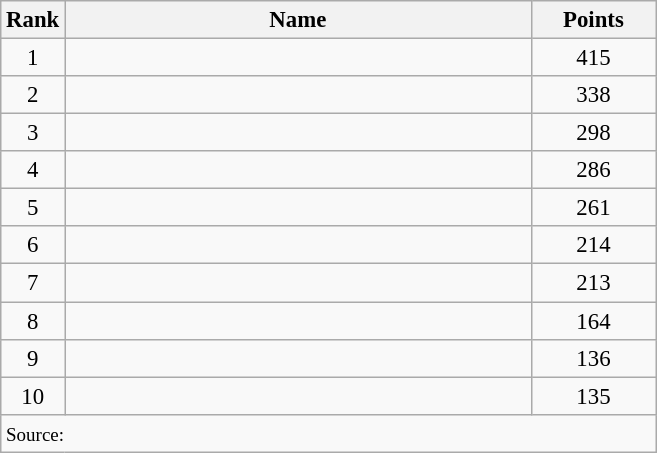<table class="wikitable" style="font-size:95%;">
<tr>
<th>Rank</th>
<th style="width: 20em">Name</th>
<th style="width: 5em">Points</th>
</tr>
<tr>
<td align="center">1</td>
<td></td>
<td align="center">415</td>
</tr>
<tr>
<td align="center">2</td>
<td></td>
<td align="center">338</td>
</tr>
<tr>
<td align="center">3</td>
<td></td>
<td align="center">298</td>
</tr>
<tr>
<td align="center">4</td>
<td></td>
<td align="center">286</td>
</tr>
<tr>
<td align="center">5</td>
<td></td>
<td align="center">261</td>
</tr>
<tr>
<td align="center">6</td>
<td></td>
<td align="center">214</td>
</tr>
<tr>
<td align="center">7</td>
<td></td>
<td align="center">213</td>
</tr>
<tr>
<td align="center">8</td>
<td></td>
<td align="center">164</td>
</tr>
<tr>
<td align="center">9</td>
<td></td>
<td align="center">136</td>
</tr>
<tr>
<td align="center">10</td>
<td></td>
<td align="center">135</td>
</tr>
<tr>
<td colspan="3"><small>Source:</small></td>
</tr>
</table>
